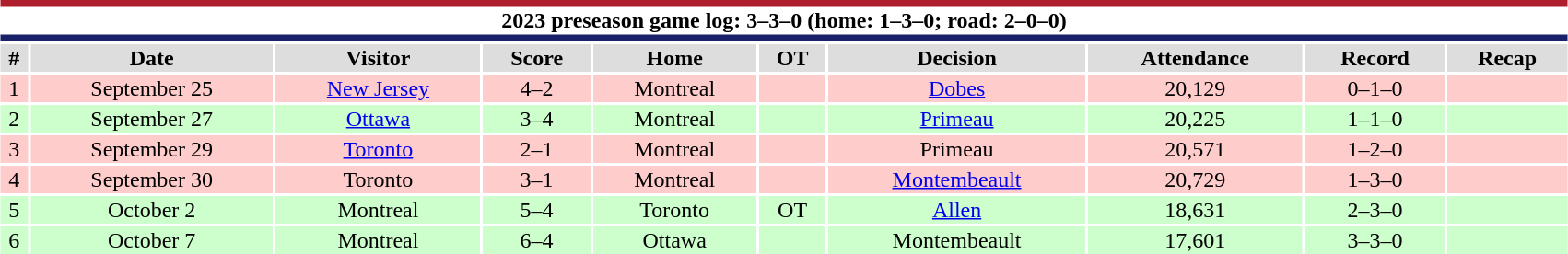<table class="toccolours collapsible collapsed" style="width:90%; clear:both; margin:1.5em auto; text-align:center;">
<tr>
<th colspan="10" style="background:#FFFFFF; border-top:#AF1E2D 5px solid; border-bottom:#192168 5px solid;">2023 preseason game log: 3–3–0 (home: 1–3–0; road: 2–0–0)</th>
</tr>
<tr style="background:#ddd;">
<th>#</th>
<th>Date</th>
<th>Visitor</th>
<th>Score</th>
<th>Home</th>
<th>OT</th>
<th>Decision</th>
<th>Attendance</th>
<th>Record</th>
<th>Recap</th>
</tr>
<tr style="background:#fcc;">
<td>1</td>
<td>September 25</td>
<td><a href='#'>New Jersey</a></td>
<td>4–2</td>
<td>Montreal</td>
<td></td>
<td><a href='#'>Dobes</a></td>
<td>20,129</td>
<td>0–1–0</td>
<td></td>
</tr>
<tr style="background:#cfc;">
<td>2</td>
<td>September 27</td>
<td><a href='#'>Ottawa</a></td>
<td>3–4</td>
<td>Montreal</td>
<td></td>
<td><a href='#'>Primeau</a></td>
<td>20,225</td>
<td>1–1–0</td>
<td></td>
</tr>
<tr style="background:#fcc;">
<td>3</td>
<td>September 29</td>
<td><a href='#'>Toronto</a></td>
<td>2–1</td>
<td>Montreal</td>
<td></td>
<td>Primeau</td>
<td>20,571</td>
<td>1–2–0</td>
<td></td>
</tr>
<tr style="background:#fcc;">
<td>4</td>
<td>September 30</td>
<td>Toronto</td>
<td>3–1</td>
<td>Montreal</td>
<td></td>
<td><a href='#'>Montembeault</a></td>
<td>20,729</td>
<td>1–3–0</td>
<td></td>
</tr>
<tr style="background:#cfc;">
<td>5</td>
<td>October 2</td>
<td>Montreal</td>
<td>5–4</td>
<td>Toronto</td>
<td>OT</td>
<td><a href='#'>Allen</a></td>
<td>18,631</td>
<td>2–3–0</td>
<td></td>
</tr>
<tr style="background:#cfc;">
<td>6</td>
<td>October 7</td>
<td>Montreal</td>
<td>6–4</td>
<td>Ottawa</td>
<td></td>
<td>Montembeault</td>
<td>17,601</td>
<td>3–3–0</td>
<td></td>
</tr>
<tr>
</tr>
</table>
